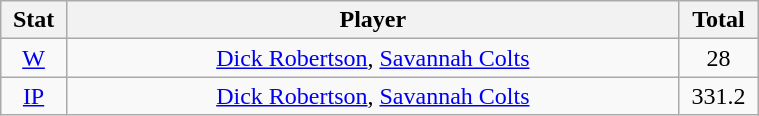<table class="wikitable" width="40%" style="text-align:center;">
<tr>
<th width="5%">Stat</th>
<th width="60%">Player</th>
<th width="5%">Total</th>
</tr>
<tr>
<td><a href='#'>W</a></td>
<td><a href='#'>Dick Robertson</a>, <a href='#'>Savannah Colts</a></td>
<td>28</td>
</tr>
<tr>
<td><a href='#'>IP</a></td>
<td><a href='#'>Dick Robertson</a>, <a href='#'>Savannah Colts</a></td>
<td>331.2</td>
</tr>
</table>
